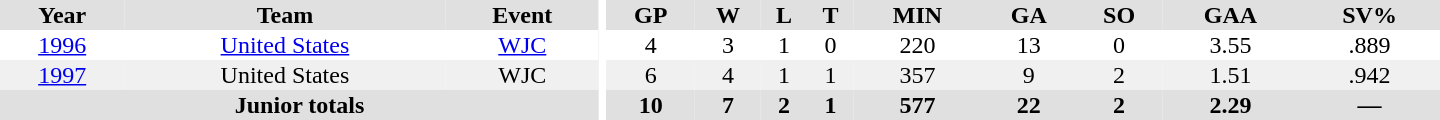<table border="0" cellpadding="1" cellspacing="0" ID="Table3" style="text-align:center; width:60em">
<tr ALIGN="center" bgcolor="#e0e0e0">
<th>Year</th>
<th>Team</th>
<th>Event</th>
<th rowspan="99" bgcolor="#ffffff"></th>
<th>GP</th>
<th>W</th>
<th>L</th>
<th>T</th>
<th>MIN</th>
<th>GA</th>
<th>SO</th>
<th>GAA</th>
<th>SV%</th>
</tr>
<tr>
<td><a href='#'>1996</a></td>
<td><a href='#'>United States</a></td>
<td><a href='#'>WJC</a></td>
<td>4</td>
<td>3</td>
<td>1</td>
<td>0</td>
<td>220</td>
<td>13</td>
<td>0</td>
<td>3.55</td>
<td>.889</td>
</tr>
<tr bgcolor="#f0f0f0">
<td><a href='#'>1997</a></td>
<td>United States</td>
<td>WJC</td>
<td>6</td>
<td>4</td>
<td>1</td>
<td>1</td>
<td>357</td>
<td>9</td>
<td>2</td>
<td>1.51</td>
<td>.942</td>
</tr>
<tr bgcolor="#e0e0e0">
<th colspan=3>Junior totals</th>
<th>10</th>
<th>7</th>
<th>2</th>
<th>1</th>
<th>577</th>
<th>22</th>
<th>2</th>
<th>2.29</th>
<th>—</th>
</tr>
</table>
